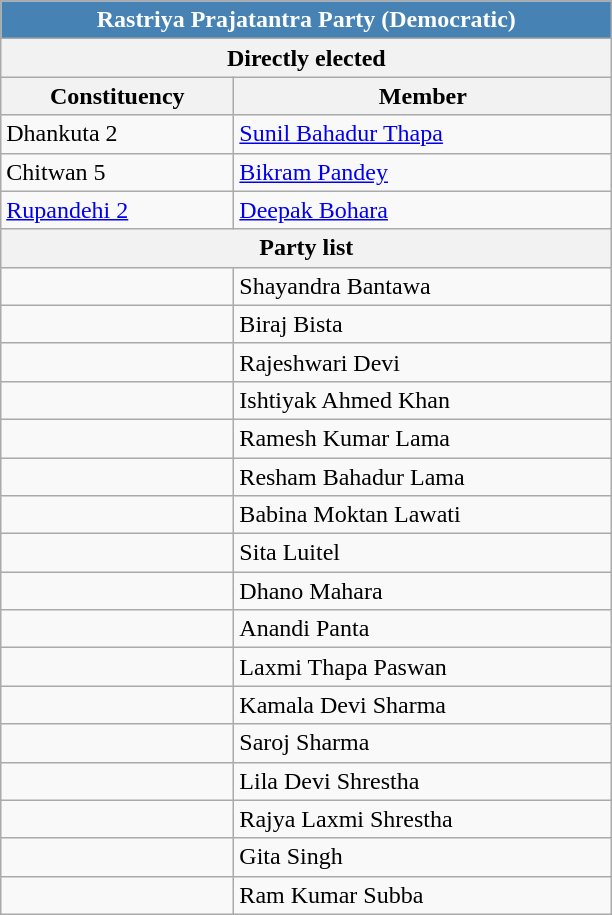<table class="wikitable mw-collapsible mw-collapsed" role="presentation">
<tr>
<th colspan="2" style="width: 300pt; background:steelblue; color: white;">Rastriya Prajatantra Party (Democratic)</th>
</tr>
<tr>
<th colspan="2">Directly elected</th>
</tr>
<tr>
<th>Constituency</th>
<th>Member</th>
</tr>
<tr>
<td>Dhankuta 2</td>
<td><a href='#'>Sunil Bahadur Thapa</a></td>
</tr>
<tr>
<td>Chitwan 5</td>
<td><a href='#'>Bikram Pandey</a></td>
</tr>
<tr>
<td><a href='#'>Rupandehi 2</a></td>
<td><a href='#'>Deepak Bohara</a></td>
</tr>
<tr>
<th colspan="2">Party list</th>
</tr>
<tr>
<td></td>
<td>Shayandra Bantawa</td>
</tr>
<tr>
<td></td>
<td>Biraj Bista</td>
</tr>
<tr>
<td></td>
<td>Rajeshwari Devi</td>
</tr>
<tr>
<td></td>
<td>Ishtiyak Ahmed Khan</td>
</tr>
<tr>
<td></td>
<td>Ramesh Kumar Lama</td>
</tr>
<tr>
<td></td>
<td>Resham Bahadur Lama</td>
</tr>
<tr>
<td></td>
<td>Babina Moktan Lawati</td>
</tr>
<tr>
<td></td>
<td>Sita Luitel</td>
</tr>
<tr>
<td></td>
<td>Dhano Mahara</td>
</tr>
<tr>
<td></td>
<td>Anandi Panta</td>
</tr>
<tr>
<td></td>
<td>Laxmi Thapa Paswan</td>
</tr>
<tr>
<td></td>
<td>Kamala Devi Sharma</td>
</tr>
<tr>
<td></td>
<td>Saroj Sharma</td>
</tr>
<tr>
<td></td>
<td>Lila Devi Shrestha</td>
</tr>
<tr>
<td></td>
<td>Rajya Laxmi Shrestha</td>
</tr>
<tr>
<td></td>
<td>Gita Singh</td>
</tr>
<tr>
<td></td>
<td>Ram Kumar Subba</td>
</tr>
</table>
